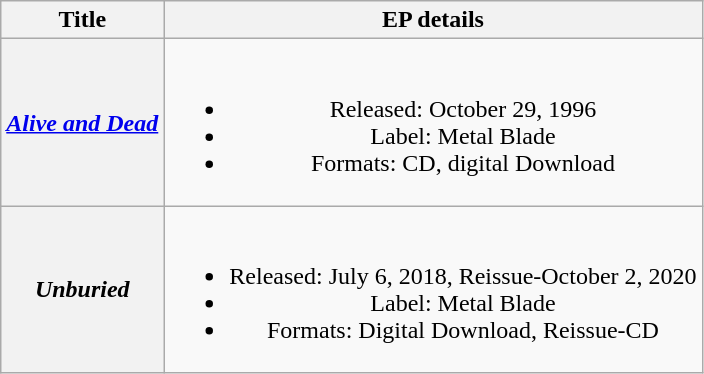<table class="wikitable plainrowheaders" style="text-align:center;">
<tr>
<th scope="col">Title</th>
<th scope="col">EP details</th>
</tr>
<tr>
<th scope="row"><em><a href='#'>Alive and Dead</a></em></th>
<td><br><ul><li>Released: October 29, 1996</li><li>Label: Metal Blade</li><li>Formats: CD, digital Download</li></ul></td>
</tr>
<tr>
<th scope="row"><em>Unburied</em></th>
<td><br><ul><li>Released: July 6, 2018, Reissue-October 2, 2020</li><li>Label: Metal Blade</li><li>Formats: Digital Download, Reissue-CD</li></ul></td>
</tr>
</table>
